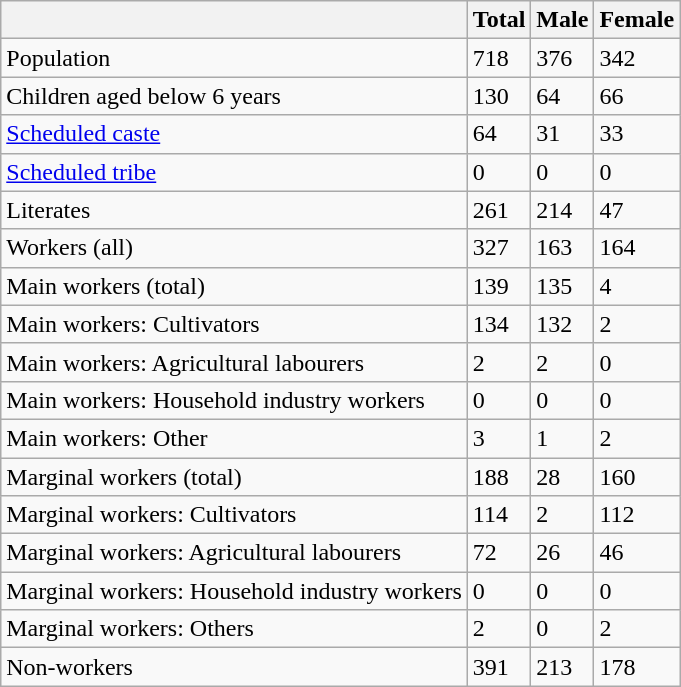<table class="wikitable sortable">
<tr>
<th></th>
<th>Total</th>
<th>Male</th>
<th>Female</th>
</tr>
<tr>
<td>Population</td>
<td>718</td>
<td>376</td>
<td>342</td>
</tr>
<tr>
<td>Children aged below 6 years</td>
<td>130</td>
<td>64</td>
<td>66</td>
</tr>
<tr>
<td><a href='#'>Scheduled caste</a></td>
<td>64</td>
<td>31</td>
<td>33</td>
</tr>
<tr>
<td><a href='#'>Scheduled tribe</a></td>
<td>0</td>
<td>0</td>
<td>0</td>
</tr>
<tr>
<td>Literates</td>
<td>261</td>
<td>214</td>
<td>47</td>
</tr>
<tr>
<td>Workers (all)</td>
<td>327</td>
<td>163</td>
<td>164</td>
</tr>
<tr>
<td>Main workers (total)</td>
<td>139</td>
<td>135</td>
<td>4</td>
</tr>
<tr>
<td>Main workers: Cultivators</td>
<td>134</td>
<td>132</td>
<td>2</td>
</tr>
<tr>
<td>Main workers: Agricultural labourers</td>
<td>2</td>
<td>2</td>
<td>0</td>
</tr>
<tr>
<td>Main workers: Household industry workers</td>
<td>0</td>
<td>0</td>
<td>0</td>
</tr>
<tr>
<td>Main workers: Other</td>
<td>3</td>
<td>1</td>
<td>2</td>
</tr>
<tr>
<td>Marginal workers (total)</td>
<td>188</td>
<td>28</td>
<td>160</td>
</tr>
<tr>
<td>Marginal workers: Cultivators</td>
<td>114</td>
<td>2</td>
<td>112</td>
</tr>
<tr>
<td>Marginal workers: Agricultural labourers</td>
<td>72</td>
<td>26</td>
<td>46</td>
</tr>
<tr>
<td>Marginal workers: Household industry workers</td>
<td>0</td>
<td>0</td>
<td>0</td>
</tr>
<tr>
<td>Marginal workers: Others</td>
<td>2</td>
<td>0</td>
<td>2</td>
</tr>
<tr>
<td>Non-workers</td>
<td>391</td>
<td>213</td>
<td>178</td>
</tr>
</table>
